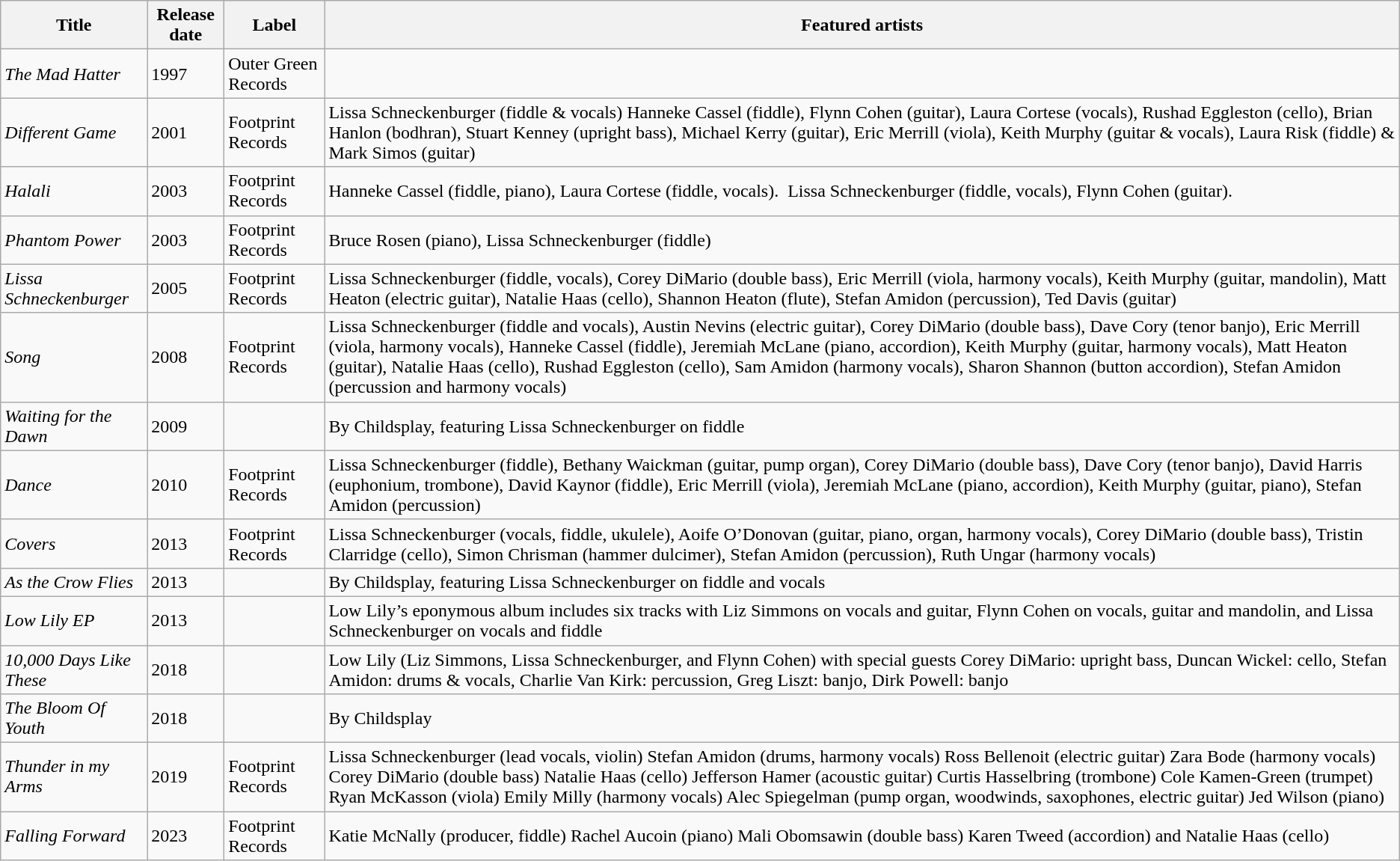<table class="wikitable sortable">
<tr>
<th>Title</th>
<th>Release date</th>
<th>Label</th>
<th>Featured artists</th>
</tr>
<tr>
<td><em>The Mad Hatter</em></td>
<td>1997</td>
<td>Outer Green Records</td>
<td></td>
</tr>
<tr>
<td><em>Different Game</em></td>
<td>2001</td>
<td>Footprint Records</td>
<td>Lissa Schneckenburger (fiddle & vocals) Hanneke Cassel (fiddle), Flynn Cohen (guitar), Laura Cortese (vocals), Rushad Eggleston (cello), Brian Hanlon (bodhran), Stuart Kenney (upright bass), Michael Kerry (guitar), Eric Merrill (viola), Keith Murphy (guitar & vocals), Laura Risk (fiddle) & Mark Simos (guitar)</td>
</tr>
<tr>
<td><em>Halali</em></td>
<td>2003</td>
<td>Footprint Records</td>
<td>Hanneke Cassel (fiddle, piano), Laura Cortese (fiddle, vocals).  Lissa Schneckenburger (fiddle, vocals), Flynn Cohen (guitar).</td>
</tr>
<tr>
<td><em>Phantom Power</em></td>
<td>2003</td>
<td>Footprint Records</td>
<td>Bruce Rosen (piano), Lissa Schneckenburger (fiddle)</td>
</tr>
<tr>
<td><em>Lissa Schneckenburger</em></td>
<td>2005</td>
<td>Footprint Records</td>
<td>Lissa Schneckenburger (fiddle, vocals), Corey DiMario (double bass), Eric Merrill (viola, harmony vocals), Keith Murphy (guitar, mandolin), Matt Heaton (electric guitar), Natalie Haas (cello), Shannon Heaton (flute), Stefan Amidon (percussion), Ted Davis (guitar)</td>
</tr>
<tr>
<td><em>Song</em></td>
<td>2008</td>
<td>Footprint Records</td>
<td>Lissa Schneckenburger (fiddle and vocals), Austin Nevins (electric guitar), Corey DiMario (double bass), Dave Cory (tenor banjo), Eric Merrill (viola, harmony vocals), Hanneke Cassel (fiddle), Jeremiah McLane (piano, accordion), Keith Murphy (guitar, harmony vocals), Matt Heaton (guitar), Natalie Haas (cello), Rushad Eggleston (cello), Sam Amidon (harmony vocals), Sharon Shannon (button accordion), Stefan Amidon (percussion and harmony vocals)</td>
</tr>
<tr>
<td><em>Waiting for the Dawn</em></td>
<td>2009</td>
<td></td>
<td>By Childsplay, featuring Lissa Schneckenburger on fiddle</td>
</tr>
<tr>
<td><em>Dance</em></td>
<td>2010</td>
<td>Footprint Records</td>
<td>Lissa Schneckenburger (fiddle), Bethany Waickman (guitar, pump organ), Corey DiMario (double bass), Dave Cory (tenor banjo), David Harris (euphonium, trombone), David Kaynor (fiddle), Eric Merrill (viola), Jeremiah McLane (piano, accordion), Keith Murphy (guitar, piano), Stefan Amidon (percussion)</td>
</tr>
<tr>
<td><em>Covers</em></td>
<td>2013</td>
<td>Footprint Records</td>
<td>Lissa Schneckenburger (vocals, fiddle, ukulele), Aoife O’Donovan (guitar, piano, organ, harmony vocals), Corey DiMario (double bass), Tristin Clarridge (cello), Simon Chrisman (hammer dulcimer), Stefan Amidon (percussion), Ruth Ungar (harmony vocals)</td>
</tr>
<tr>
<td><em>As the Crow Flies</em></td>
<td>2013</td>
<td></td>
<td>By Childsplay, featuring Lissa Schneckenburger on fiddle and vocals</td>
</tr>
<tr>
<td><em>Low Lily EP</em></td>
<td>2013</td>
<td></td>
<td>Low Lily’s eponymous album includes six tracks with Liz Simmons on vocals and guitar, Flynn Cohen on vocals, guitar and mandolin, and Lissa Schneckenburger on vocals and fiddle</td>
</tr>
<tr>
<td><em>10,000 Days Like These</em></td>
<td>2018</td>
<td></td>
<td>Low Lily (Liz Simmons, Lissa Schneckenburger, and Flynn Cohen) with special guests Corey DiMario: upright bass, Duncan Wickel: cello, Stefan Amidon: drums & vocals, Charlie Van Kirk: percussion, Greg Liszt: banjo, Dirk Powell: banjo</td>
</tr>
<tr>
<td><em>The Bloom Of Youth</em></td>
<td>2018</td>
<td></td>
<td>By Childsplay</td>
</tr>
<tr>
<td><em>Thunder in my Arms</em></td>
<td>2019</td>
<td>Footprint Records</td>
<td>Lissa Schneckenburger (lead vocals, violin) Stefan Amidon (drums, harmony vocals) Ross Bellenoit (electric guitar) Zara Bode (harmony vocals) Corey DiMario (double bass) Natalie Haas (cello) Jefferson Hamer (acoustic guitar) Curtis Hasselbring (trombone) Cole Kamen-Green (trumpet) Ryan McKasson (viola) Emily Milly (harmony vocals) Alec Spiegelman (pump organ, woodwinds, saxophones, electric guitar) Jed Wilson (piano)</td>
</tr>
<tr>
<td><em>Falling Forward</em></td>
<td>2023</td>
<td>Footprint Records</td>
<td>Katie McNally (producer, fiddle) Rachel Aucoin (piano) Mali Obomsawin (double bass) Karen Tweed (accordion) and Natalie Haas (cello)</td>
</tr>
</table>
